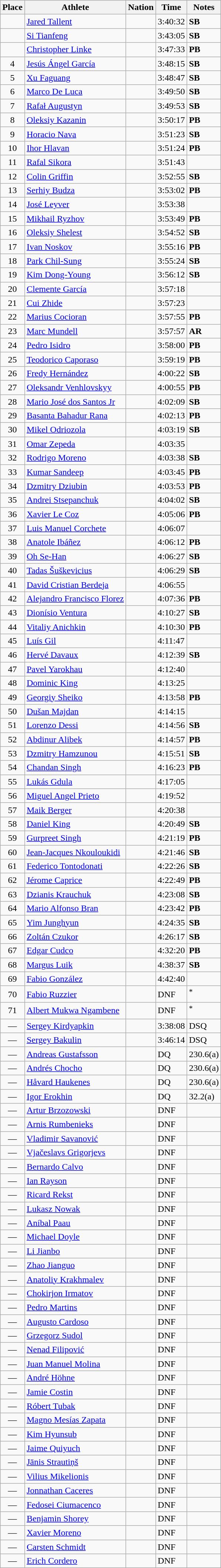<table class=wikitable>
<tr>
<th>Place</th>
<th>Athlete</th>
<th>Nation</th>
<th>Time</th>
<th>Notes</th>
</tr>
<tr>
<td align=center></td>
<td><a href='#'>Jared Tallent</a></td>
<td></td>
<td>3:40:32</td>
<td><strong>SB</strong></td>
</tr>
<tr>
<td align=center></td>
<td><a href='#'>Si Tianfeng</a></td>
<td></td>
<td>3:43:05</td>
<td><strong>SB</strong></td>
</tr>
<tr>
<td align=center></td>
<td><a href='#'>Christopher Linke</a></td>
<td></td>
<td>3:47:33</td>
<td><strong>PB</strong></td>
</tr>
<tr>
<td align=center>4</td>
<td><a href='#'>Jesús Ángel García</a></td>
<td></td>
<td>3:48:15</td>
<td><strong>SB</strong></td>
</tr>
<tr>
<td align=center>5</td>
<td><a href='#'>Xu Faguang</a></td>
<td></td>
<td>3:48:47</td>
<td><strong>SB</strong></td>
</tr>
<tr>
<td align=center>6</td>
<td><a href='#'>Marco De Luca</a></td>
<td></td>
<td>3:49:50</td>
<td><strong>SB</strong></td>
</tr>
<tr>
<td align=center>7</td>
<td><a href='#'>Rafał Augustyn</a></td>
<td></td>
<td>3:49:53</td>
<td><strong>SB</strong></td>
</tr>
<tr>
<td align=center>8</td>
<td><a href='#'>Oleksiy Kazanin</a></td>
<td></td>
<td>3:50:17</td>
<td><strong>PB</strong></td>
</tr>
<tr>
<td align=center>9</td>
<td><a href='#'>Horacio Nava</a></td>
<td></td>
<td>3:51:23</td>
<td><strong>SB</strong></td>
</tr>
<tr>
<td align=center>10</td>
<td><a href='#'>Ihor Hlavan</a></td>
<td></td>
<td>3:51:24</td>
<td><strong>PB</strong></td>
</tr>
<tr>
<td align=center>11</td>
<td><a href='#'>Rafal Sikora</a></td>
<td></td>
<td>3:51:43</td>
<td> </td>
</tr>
<tr>
<td align=center>12</td>
<td><a href='#'>Colin Griffin</a></td>
<td></td>
<td>3:52:55</td>
<td><strong>SB</strong></td>
</tr>
<tr>
<td align=center>13</td>
<td><a href='#'>Serhiy Budza</a></td>
<td></td>
<td>3:53:02</td>
<td><strong>PB</strong></td>
</tr>
<tr>
<td align=center>14</td>
<td><a href='#'>José Leyver</a></td>
<td></td>
<td>3:53:38</td>
<td> </td>
</tr>
<tr>
<td align=center>15</td>
<td><a href='#'>Mikhail Ryzhov</a></td>
<td></td>
<td>3:53:49</td>
<td><strong>PB</strong></td>
</tr>
<tr>
<td align=center>16</td>
<td><a href='#'>Oleksiy Shelest</a></td>
<td></td>
<td>3:54:52</td>
<td><strong>SB</strong></td>
</tr>
<tr>
<td align=center>17</td>
<td><a href='#'>Ivan Noskov</a></td>
<td></td>
<td>3:55:16</td>
<td><strong>PB</strong></td>
</tr>
<tr>
<td align=center>18</td>
<td><a href='#'>Park Chil-Sung</a></td>
<td></td>
<td>3:55:24</td>
<td><strong>SB</strong></td>
</tr>
<tr>
<td align=center>19</td>
<td><a href='#'>Kim Dong-Young</a></td>
<td></td>
<td>3:56:12</td>
<td><strong>SB</strong></td>
</tr>
<tr>
<td align=center>20</td>
<td><a href='#'>Clemente García</a></td>
<td></td>
<td>3:57:18</td>
<td></td>
</tr>
<tr>
<td align=center>21</td>
<td><a href='#'>Cui Zhide</a></td>
<td></td>
<td>3:57:23</td>
<td></td>
</tr>
<tr>
<td align=center>22</td>
<td><a href='#'>Marius Cocioran</a></td>
<td></td>
<td>3:57:55</td>
<td><strong>PB</strong></td>
</tr>
<tr>
<td align=center>23</td>
<td><a href='#'>Marc Mundell</a></td>
<td></td>
<td>3:57:57</td>
<td><strong>AR</strong></td>
</tr>
<tr>
<td align=center>24</td>
<td><a href='#'>Pedro Isidro</a></td>
<td></td>
<td>3:58:00</td>
<td><strong>PB</strong></td>
</tr>
<tr>
<td align=center>25</td>
<td><a href='#'>Teodorico Caporaso</a></td>
<td></td>
<td>3:59:19</td>
<td><strong>PB</strong></td>
</tr>
<tr>
<td align=center>26</td>
<td><a href='#'>Fredy Hernández</a></td>
<td></td>
<td>4:00:22</td>
<td><strong>SB</strong></td>
</tr>
<tr>
<td align=center>27</td>
<td><a href='#'>Oleksandr Venhlovskyy</a></td>
<td></td>
<td>4:00:55</td>
<td><strong>PB</strong></td>
</tr>
<tr>
<td align=center>28</td>
<td><a href='#'>Mario José dos Santos Jr</a></td>
<td></td>
<td>4:02:09</td>
<td><strong>SB</strong></td>
</tr>
<tr>
<td align=center>29</td>
<td><a href='#'>Basanta Bahadur Rana</a></td>
<td></td>
<td>4:02:13</td>
<td><strong>PB</strong></td>
</tr>
<tr>
<td align=center>30</td>
<td><a href='#'>Mikel Odriozola</a></td>
<td></td>
<td>4:03:19</td>
<td><strong>SB</strong></td>
</tr>
<tr>
<td align=center>31</td>
<td><a href='#'>Omar Zepeda</a></td>
<td></td>
<td>4:03:35</td>
<td></td>
</tr>
<tr>
<td align=center>32</td>
<td><a href='#'>Rodrigo Moreno</a></td>
<td></td>
<td>4:03:38</td>
<td><strong>SB</strong></td>
</tr>
<tr>
<td align=center>33</td>
<td><a href='#'>Kumar Sandeep</a></td>
<td></td>
<td>4:03:45</td>
<td><strong>PB</strong></td>
</tr>
<tr>
<td align=center>34</td>
<td><a href='#'>Dzmitry Dziubin</a></td>
<td></td>
<td>4:03:53</td>
<td><strong>PB</strong></td>
</tr>
<tr>
<td align=center>35</td>
<td><a href='#'>Andrei Stsepanchuk</a></td>
<td></td>
<td>4:04:02</td>
<td><strong>SB</strong></td>
</tr>
<tr>
<td align=center>36</td>
<td><a href='#'>Xavier Le Coz</a></td>
<td></td>
<td>4:05:06</td>
<td><strong>PB</strong></td>
</tr>
<tr>
<td align=center>37</td>
<td><a href='#'>Luis Manuel Corchete</a></td>
<td></td>
<td>4:06:07</td>
<td></td>
</tr>
<tr>
<td align=center>38</td>
<td><a href='#'>Anatole Ibáñez</a></td>
<td></td>
<td>4:06:12</td>
<td><strong>PB</strong></td>
</tr>
<tr>
<td align=center>39</td>
<td><a href='#'>Oh Se-Han</a></td>
<td></td>
<td>4:06:27</td>
<td><strong>SB</strong></td>
</tr>
<tr>
<td align=center>40</td>
<td><a href='#'>Tadas Šuškevicius</a></td>
<td></td>
<td>4:06:29</td>
<td><strong>SB</strong></td>
</tr>
<tr>
<td align=center>41</td>
<td><a href='#'>David Cristian Berdeja</a></td>
<td></td>
<td>4:06:55</td>
<td></td>
</tr>
<tr>
<td align=center>42</td>
<td><a href='#'>Alejandro Francisco Florez</a></td>
<td></td>
<td>4:07:36</td>
<td><strong>PB</strong></td>
</tr>
<tr>
<td align=center>43</td>
<td><a href='#'>Dionísio Ventura</a></td>
<td></td>
<td>4:10:27</td>
<td><strong>SB</strong></td>
</tr>
<tr>
<td align=center>44</td>
<td><a href='#'>Vitaliy Anichkin</a></td>
<td></td>
<td>4:10:30</td>
<td><strong>PB</strong></td>
</tr>
<tr>
<td align=center>45</td>
<td><a href='#'>Luís Gil</a></td>
<td></td>
<td>4:11:47</td>
<td></td>
</tr>
<tr>
<td align=center>46</td>
<td><a href='#'>Hervé Davaux</a></td>
<td></td>
<td>4:12:39</td>
<td><strong>SB</strong></td>
</tr>
<tr>
<td align=center>47</td>
<td><a href='#'>Pavel Yarokhau</a></td>
<td></td>
<td>4:12:40</td>
<td></td>
</tr>
<tr>
<td align=center>48</td>
<td><a href='#'>Dominic King</a></td>
<td></td>
<td>4:13:25</td>
<td></td>
</tr>
<tr>
<td align=center>49</td>
<td><a href='#'>Georgiy Sheiko</a></td>
<td></td>
<td>4:13:58</td>
<td><strong>PB</strong></td>
</tr>
<tr>
<td align=center>50</td>
<td><a href='#'>Dušan Majdan</a></td>
<td></td>
<td>4:14:15</td>
<td></td>
</tr>
<tr>
<td align=center>51</td>
<td><a href='#'>Lorenzo Dessi</a></td>
<td></td>
<td>4:14:56</td>
<td><strong>SB</strong></td>
</tr>
<tr>
<td align=center>52</td>
<td><a href='#'>Abdinur Alibek</a></td>
<td></td>
<td>4:14:57</td>
<td><strong>PB</strong></td>
</tr>
<tr>
<td align=center>53</td>
<td><a href='#'>Dzmitry Hamzunou</a></td>
<td></td>
<td>4:15:51</td>
<td><strong>SB</strong></td>
</tr>
<tr>
<td align=center>54</td>
<td><a href='#'>Chandan Singh</a></td>
<td></td>
<td>4:16:23</td>
<td><strong>PB</strong></td>
</tr>
<tr>
<td align=center>55</td>
<td><a href='#'>Lukás Gdula</a></td>
<td></td>
<td>4:17:05</td>
<td></td>
</tr>
<tr>
<td align=center>56</td>
<td><a href='#'>Miguel Angel Prieto</a></td>
<td></td>
<td>4:19:52</td>
<td></td>
</tr>
<tr>
<td align=center>57</td>
<td><a href='#'>Maik Berger</a></td>
<td></td>
<td>4:20:38</td>
<td></td>
</tr>
<tr>
<td align=center>58</td>
<td><a href='#'>Daniel King</a></td>
<td></td>
<td>4:20:49</td>
<td><strong>SB</strong></td>
</tr>
<tr>
<td align=center>59</td>
<td><a href='#'>Gurpreet Singh</a></td>
<td></td>
<td>4:21:19</td>
<td><strong>PB</strong></td>
</tr>
<tr>
<td align=center>60</td>
<td><a href='#'>Jean-Jacques Nkouloukidi</a></td>
<td></td>
<td>4:21:46</td>
<td><strong>SB</strong></td>
</tr>
<tr>
<td align=center>61</td>
<td><a href='#'>Federico Tontodonati</a></td>
<td></td>
<td>4:22:26</td>
<td><strong>SB</strong></td>
</tr>
<tr>
<td align=center>62</td>
<td><a href='#'>Jérome Caprice</a></td>
<td></td>
<td>4:22:49</td>
<td><strong>PB</strong></td>
</tr>
<tr>
<td align=center>63</td>
<td><a href='#'>Dzianis Krauchuk</a></td>
<td></td>
<td>4:23:08</td>
<td><strong>SB</strong></td>
</tr>
<tr>
<td align=center>64</td>
<td><a href='#'>Mario Alfonso Bran</a></td>
<td></td>
<td>4:23:42</td>
<td><strong>PB</strong></td>
</tr>
<tr>
<td align=center>65</td>
<td><a href='#'>Yim Junghyun</a></td>
<td></td>
<td>4:24:35</td>
<td><strong>SB</strong></td>
</tr>
<tr>
<td align=center>66</td>
<td><a href='#'>Zoltán Czukor</a></td>
<td></td>
<td>4:26:17</td>
<td><strong>SB</strong></td>
</tr>
<tr>
<td align=center>67</td>
<td><a href='#'>Edgar Cudco</a></td>
<td></td>
<td>4:32:20</td>
<td><strong>PB</strong></td>
</tr>
<tr>
<td align=center>68</td>
<td><a href='#'>Margus Luik</a></td>
<td></td>
<td>4:38:37</td>
<td><strong>SB</strong></td>
</tr>
<tr>
<td align=center>69</td>
<td><a href='#'>Fabio González</a></td>
<td></td>
<td>4:42:40</td>
<td></td>
</tr>
<tr>
<td align=center>70</td>
<td><a href='#'>Fabio Ruzzier</a></td>
<td></td>
<td>DNF</td>
<td><sup>*</sup></td>
</tr>
<tr>
<td align=center>71</td>
<td><a href='#'>Albert Mukwa Ngambene</a></td>
<td></td>
<td>DNF</td>
<td><sup>*</sup></td>
</tr>
<tr>
<td align=center>—</td>
<td><a href='#'>Sergey Kirdyapkin</a></td>
<td></td>
<td>3:38:08</td>
<td>DSQ</td>
</tr>
<tr>
<td align=center>—</td>
<td><a href='#'>Sergey Bakulin</a></td>
<td></td>
<td>3:46:14</td>
<td>DSQ</td>
</tr>
<tr>
<td align=center>—</td>
<td><a href='#'>Andreas Gustafsson</a></td>
<td></td>
<td>DQ</td>
<td>230.6(a)</td>
</tr>
<tr>
<td align=center>—</td>
<td><a href='#'>Andrés Chocho</a></td>
<td></td>
<td>DQ</td>
<td>230.6(a)</td>
</tr>
<tr>
<td align=center>—</td>
<td><a href='#'>Håvard Haukenes</a></td>
<td></td>
<td>DQ</td>
<td>230.6(a)</td>
</tr>
<tr>
<td align=center>—</td>
<td><a href='#'>Igor Erokhin</a></td>
<td></td>
<td>DQ</td>
<td>32.2(a)</td>
</tr>
<tr>
<td align=center>—</td>
<td><a href='#'>Artur Brzozowski</a></td>
<td></td>
<td>DNF</td>
<td></td>
</tr>
<tr>
<td align=center>—</td>
<td><a href='#'>Arnis Rumbenieks</a></td>
<td></td>
<td>DNF</td>
<td></td>
</tr>
<tr>
<td align=center>—</td>
<td><a href='#'>Vladimir Savanović</a></td>
<td></td>
<td>DNF</td>
<td></td>
</tr>
<tr>
<td align=center>—</td>
<td><a href='#'>Vjačeslavs Grigorjevs</a></td>
<td></td>
<td>DNF</td>
<td></td>
</tr>
<tr>
<td align=center>—</td>
<td><a href='#'>Bernardo Calvo</a></td>
<td></td>
<td>DNF</td>
<td></td>
</tr>
<tr>
<td align=center>—</td>
<td><a href='#'>Ian Rayson</a></td>
<td></td>
<td>DNF</td>
<td></td>
</tr>
<tr>
<td align=center>—</td>
<td><a href='#'>Ricard Rekst</a></td>
<td></td>
<td>DNF</td>
<td></td>
</tr>
<tr>
<td align=center>—</td>
<td><a href='#'>Lukasz Nowak</a></td>
<td></td>
<td>DNF</td>
<td></td>
</tr>
<tr>
<td align=center>—</td>
<td><a href='#'>Aníbal Paau</a></td>
<td></td>
<td>DNF</td>
<td></td>
</tr>
<tr>
<td align=center>—</td>
<td><a href='#'>Michael Doyle</a></td>
<td></td>
<td>DNF</td>
<td></td>
</tr>
<tr>
<td align=center>—</td>
<td><a href='#'>Li Jianbo</a></td>
<td></td>
<td>DNF</td>
<td></td>
</tr>
<tr>
<td align=center>—</td>
<td><a href='#'>Zhao Jianguo</a></td>
<td></td>
<td>DNF</td>
<td></td>
</tr>
<tr>
<td align=center>—</td>
<td><a href='#'>Anatoliy Krakhmalev</a></td>
<td></td>
<td>DNF</td>
<td></td>
</tr>
<tr>
<td align=center>—</td>
<td><a href='#'>Chokirjon Irmatov</a></td>
<td></td>
<td>DNF</td>
<td></td>
</tr>
<tr>
<td align=center>—</td>
<td><a href='#'>Pedro Martins</a></td>
<td></td>
<td>DNF</td>
<td></td>
</tr>
<tr>
<td align=center>—</td>
<td><a href='#'>Augusto Cardoso</a></td>
<td></td>
<td>DNF</td>
<td></td>
</tr>
<tr>
<td align=center>—</td>
<td><a href='#'>Grzegorz Sudol</a></td>
<td></td>
<td>DNF</td>
<td></td>
</tr>
<tr>
<td align=center>—</td>
<td><a href='#'>Nenad Filipović</a></td>
<td></td>
<td>DNF</td>
<td></td>
</tr>
<tr>
<td align=center>—</td>
<td><a href='#'>Juan Manuel Molina</a></td>
<td></td>
<td>DNF</td>
<td></td>
</tr>
<tr>
<td align=center>—</td>
<td><a href='#'>André Höhne</a></td>
<td></td>
<td>DNF</td>
<td></td>
</tr>
<tr>
<td align=center>—</td>
<td><a href='#'>Jamie Costin</a></td>
<td></td>
<td>DNF</td>
<td></td>
</tr>
<tr>
<td align=center>—</td>
<td><a href='#'>Róbert Tubak</a></td>
<td></td>
<td>DNF</td>
<td></td>
</tr>
<tr>
<td align=center>—</td>
<td><a href='#'>Magno Mesías Zapata</a></td>
<td></td>
<td>DNF</td>
<td></td>
</tr>
<tr>
<td align=center>—</td>
<td><a href='#'>Kim Hyunsub</a></td>
<td></td>
<td>DNF</td>
<td></td>
</tr>
<tr>
<td align=center>—</td>
<td><a href='#'>Jaime Quiyuch</a></td>
<td></td>
<td>DNF</td>
<td></td>
</tr>
<tr>
<td align=center>—</td>
<td><a href='#'>Jānis Strautiņš</a></td>
<td></td>
<td>DNF</td>
<td></td>
</tr>
<tr>
<td align=center>—</td>
<td><a href='#'>Vilius Mikelionis</a></td>
<td></td>
<td>DNF</td>
<td></td>
</tr>
<tr>
<td align=center>—</td>
<td><a href='#'>Jonnathan Caceres</a></td>
<td></td>
<td>DNF</td>
<td></td>
</tr>
<tr>
<td align=center>—</td>
<td><a href='#'>Fedosei Ciumacenco</a></td>
<td></td>
<td>DNF</td>
<td></td>
</tr>
<tr>
<td align=center>—</td>
<td><a href='#'>Benjamin Shorey</a></td>
<td></td>
<td>DNF</td>
<td></td>
</tr>
<tr>
<td align=center>—</td>
<td><a href='#'>Xavier Moreno</a></td>
<td></td>
<td>DNF</td>
<td></td>
</tr>
<tr>
<td align=center>—</td>
<td><a href='#'>Carsten Schmidt</a></td>
<td></td>
<td>DNF</td>
<td></td>
</tr>
<tr>
<td align=center>—</td>
<td><a href='#'>Erich Cordero</a></td>
<td></td>
<td>DNF</td>
<td></td>
</tr>
</table>
